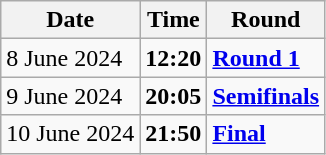<table class="wikitable">
<tr>
<th>Date</th>
<th>Time</th>
<th>Round</th>
</tr>
<tr>
<td>8 June 2024</td>
<td><strong>12:20</strong></td>
<td><strong><a href='#'>Round 1</a></strong></td>
</tr>
<tr>
<td>9 June 2024</td>
<td><strong>20:05</strong></td>
<td><strong><a href='#'>Semifinals</a></strong></td>
</tr>
<tr>
<td>10 June 2024</td>
<td><strong>21:50</strong></td>
<td><strong><a href='#'>Final</a></strong></td>
</tr>
</table>
